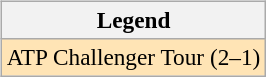<table>
<tr valign=top>
<td><br><table class="wikitable" style=font-size:97%>
<tr>
<th>Legend</th>
</tr>
<tr style="background:moccasin;">
<td>ATP Challenger Tour (2–1)</td>
</tr>
</table>
</td>
<td></td>
</tr>
</table>
